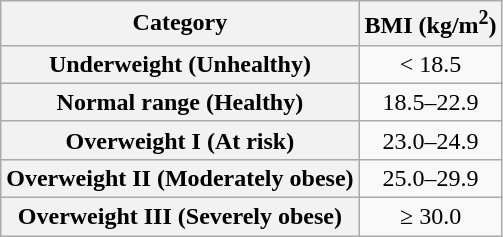<table class="wikitable plainrowheaders" style="text-align:center">
<tr>
<th scope="col">Category</th>
<th scope="col">BMI (kg/m<sup>2</sup>)</th>
</tr>
<tr>
<th scope="row">Underweight (Unhealthy)</th>
<td>< 18.5</td>
</tr>
<tr>
<th scope="row">Normal range (Healthy)</th>
<td class="nowrap">18.5–22.9</td>
</tr>
<tr>
<th scope="row">Overweight I (At risk)</th>
<td>23.0–24.9</td>
</tr>
<tr>
<th scope="row">Overweight II (Moderately obese)</th>
<td>25.0–29.9</td>
</tr>
<tr>
<th scope="row">Overweight III (Severely obese)</th>
<td>≥ 30.0</td>
</tr>
</table>
